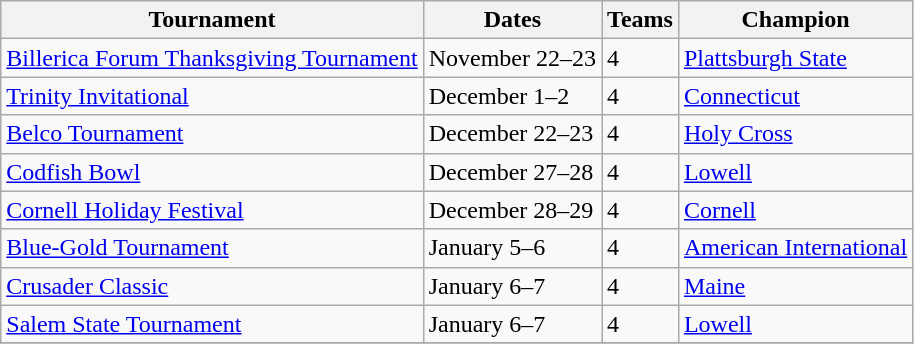<table class="wikitable">
<tr>
<th>Tournament</th>
<th>Dates</th>
<th>Teams</th>
<th>Champion</th>
</tr>
<tr>
<td><a href='#'>Billerica Forum Thanksgiving Tournament</a></td>
<td>November 22–23</td>
<td>4</td>
<td><a href='#'>Plattsburgh State</a></td>
</tr>
<tr>
<td><a href='#'>Trinity Invitational</a></td>
<td>December 1–2</td>
<td>4</td>
<td><a href='#'>Connecticut</a></td>
</tr>
<tr>
<td><a href='#'>Belco Tournament</a></td>
<td>December 22–23</td>
<td>4</td>
<td><a href='#'>Holy Cross</a></td>
</tr>
<tr>
<td><a href='#'>Codfish Bowl</a></td>
<td>December 27–28</td>
<td>4</td>
<td><a href='#'>Lowell</a></td>
</tr>
<tr>
<td><a href='#'>Cornell Holiday Festival</a></td>
<td>December 28–29</td>
<td>4</td>
<td><a href='#'>Cornell</a></td>
</tr>
<tr>
<td><a href='#'>Blue-Gold Tournament</a></td>
<td>January 5–6</td>
<td>4</td>
<td><a href='#'>American International</a></td>
</tr>
<tr>
<td><a href='#'>Crusader Classic</a></td>
<td>January 6–7</td>
<td>4</td>
<td><a href='#'>Maine</a></td>
</tr>
<tr>
<td><a href='#'>Salem State Tournament</a></td>
<td>January 6–7</td>
<td>4</td>
<td><a href='#'>Lowell</a></td>
</tr>
<tr>
</tr>
</table>
